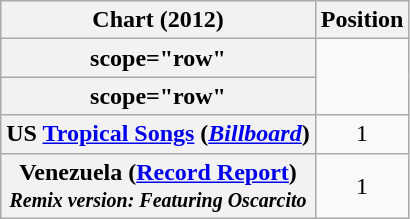<table class="wikitable plainrowheaders sortable" style="text-align:center;">
<tr>
<th scope="col">Chart (2012)</th>
<th scope="col">Position</th>
</tr>
<tr>
<th>scope="row"</th>
</tr>
<tr>
<th>scope="row"</th>
</tr>
<tr>
<th scope="row">US <a href='#'>Tropical Songs</a> (<em><a href='#'>Billboard</a></em>)</th>
<td style="text-align:center;">1</td>
</tr>
<tr>
<th scope="row">Venezuela (<a href='#'>Record Report</a>)<br><small><em>Remix version: Featuring Oscarcito</em></small></th>
<td style="text-align:center;">1</td>
</tr>
</table>
